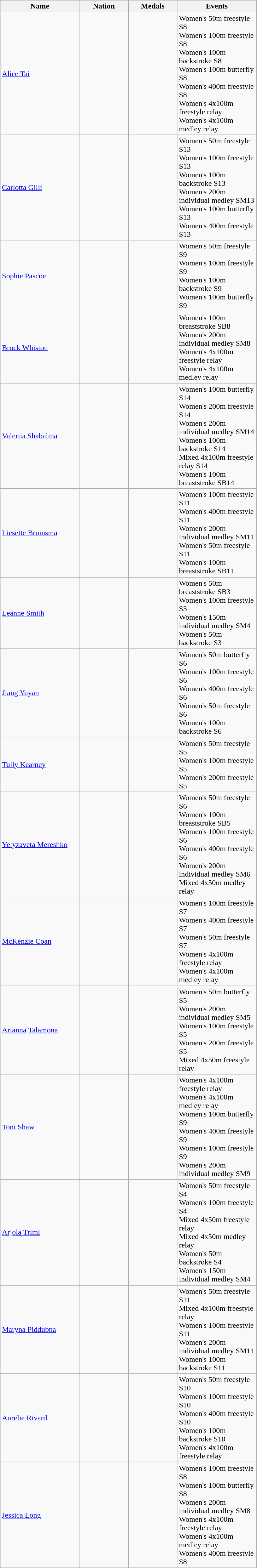<table class="wikitable">
<tr>
<th style="width:10em">Name</th>
<th style="width:6em">Nation</th>
<th style="width:6em">Medals</th>
<th style="width:10em">Events</th>
</tr>
<tr>
<td><a href='#'>Alice Tai</a></td>
<td></td>
<td><br><br><br><br><br><br></td>
<td>Women's 50m freestyle S8<br>Women's 100m freestyle S8<br>Women's 100m backstroke S8<br>Women's 100m butterfly S8<br>Women's 400m freestyle S8<br>Women's 4x100m freestyle relay<br>Women's 4x100m medley relay</td>
</tr>
<tr>
<td><a href='#'>Carlotta Gilli</a></td>
<td></td>
<td><br><br><br><br><br></td>
<td>Women's 50m freestyle S13<br>Women's 100m freestyle S13<br>Women's 100m backstroke S13<br>Women's 200m individual medley SM13<br>Women's 100m butterfly S13<br>Women's 400m freestyle S13</td>
</tr>
<tr>
<td><a href='#'>Sophie Pascoe</a></td>
<td></td>
<td><br><br><br></td>
<td>Women's 50m freestyle S9<br>Women's 100m freestyle S9<br>Women's 100m backstroke S9<br>Women's 100m butterfly S9</td>
</tr>
<tr>
<td><a href='#'>Brock Whiston</a></td>
<td></td>
<td><br><br><br></td>
<td>Women's 100m breaststroke SB8<br>Women's 200m individual medley SM8<br>Women's 4x100m freestyle relay<br>Women's 4x100m medley relay</td>
</tr>
<tr>
<td><a href='#'>Valeriia Shabalina</a></td>
<td></td>
<td><br><br><br><br><br></td>
<td>Women's 100m butterfly S14<br>Women's 200m freestyle S14<br>Women's 200m individual medley SM14<br>Women's 100m backstroke S14<br>Mixed 4x100m freestyle relay S14<br>Women's 100m breaststroke SB14</td>
</tr>
<tr>
<td><a href='#'>Liesette Bruinsma</a></td>
<td></td>
<td><br><br><br><br></td>
<td>Women's 100m freestyle S11<br>Women's 400m freestyle S11<br>Women's 200m individual medley SM11<br>Women's 50m freestyle S11<br>Women's 100m breaststroke SB11</td>
</tr>
<tr>
<td><a href='#'>Leanne Smith</a></td>
<td></td>
<td><br><br><br></td>
<td>Women's 50m breaststroke SB3<br>Women's 100m freestyle S3<br>Women's 150m individual medley SM4<br>Women's 50m backstroke S3</td>
</tr>
<tr>
<td><a href='#'>Jiang Yuyan</a></td>
<td></td>
<td><br><br><br><br></td>
<td>Women's 50m butterfly S6<br>Women's 100m freestyle S6<br>Women's 400m freestyle S6<br>Women's 50m freestyle S6<br>Women's 100m backstroke S6</td>
</tr>
<tr>
<td><a href='#'>Tully Kearney</a></td>
<td></td>
<td><br><br></td>
<td>Women's 50m freestyle S5<br>Women's 100m freestyle S5<br>Women's 200m freestyle S5</td>
</tr>
<tr>
<td><a href='#'>Yelyzaveta Mereshko</a></td>
<td></td>
<td><br><br><br><br><br></td>
<td>Women's 50m freestyle S6<br>Women's 100m breaststroke SB5<br>Women's 100m freestyle S6<br>Women's 400m freestyle S6<br>Women's 200m individual medley SM6<br>Mixed 4x50m medley relay</td>
</tr>
<tr>
<td><a href='#'>McKenzie Coan</a></td>
<td></td>
<td><br><br><br><br></td>
<td>Women's 100m freestyle S7<br>Women's 400m freestyle S7<br>Women's 50m freestyle S7<br>Women's 4x100m freestyle relay<br>Women's 4x100m medley relay</td>
</tr>
<tr>
<td><a href='#'>Arianna Talamona</a></td>
<td></td>
<td><br><br><br><br></td>
<td>Women's 50m butterfly S5<br>Women's 200m individual medley SM5<br>Women's 100m freestyle S5<br>Women's 200m freestyle S5<br>Mixed 4x50m freestyle relay</td>
</tr>
<tr>
<td><a href='#'>Toni Shaw</a></td>
<td></td>
<td><br><br><br><br><br></td>
<td>Women's 4x100m freestyle relay<br>Women's 4x100m medley relay<br>Women's 100m butterfly S9<br>Women's 400m freestyle S9<br>Women's 100m freestyle S9<br>Women's 200m individual medley SM9</td>
</tr>
<tr>
<td><a href='#'>Arjola Trimi</a></td>
<td></td>
<td><br><br><br><br><br></td>
<td>Women's 50m freestyle S4<br>Women's 100m freestyle S4<br>Mixed 4x50m freestyle relay<br>Mixed 4x50m medley relay<br>Women's 50m backstroke S4<br>Women's 150m individual medley SM4</td>
</tr>
<tr>
<td><a href='#'>Maryna Piddubna</a></td>
<td></td>
<td><br><br><br><br></td>
<td>Women's 50m freestyle S11<br>Mixed 4x100m freestyle relay<br>Women's 100m freestyle S11<br>Women's 200m individual medley SM11<br>Women's 100m backstroke S11</td>
</tr>
<tr>
<td><a href='#'>Aurelie Rivard</a></td>
<td></td>
<td><br><br><br><br></td>
<td>Women's 50m freestyle S10<br>Women's 100m freestyle S10<br>Women's 400m freestyle S10<br>Women's 100m backstroke S10<br>Women's 4x100m freestyle relay</td>
</tr>
<tr>
<td><a href='#'>Jessica Long</a></td>
<td></td>
<td><br><br><br><br><br></td>
<td>Women's 100m freestyle S8<br>Women's 100m butterfly S8<br>Women's 200m individual medley SM8<br>Women's 4x100m freestyle relay<br>Women's 4x100m medley relay<br>Women's 400m freestyle S8</td>
</tr>
</table>
